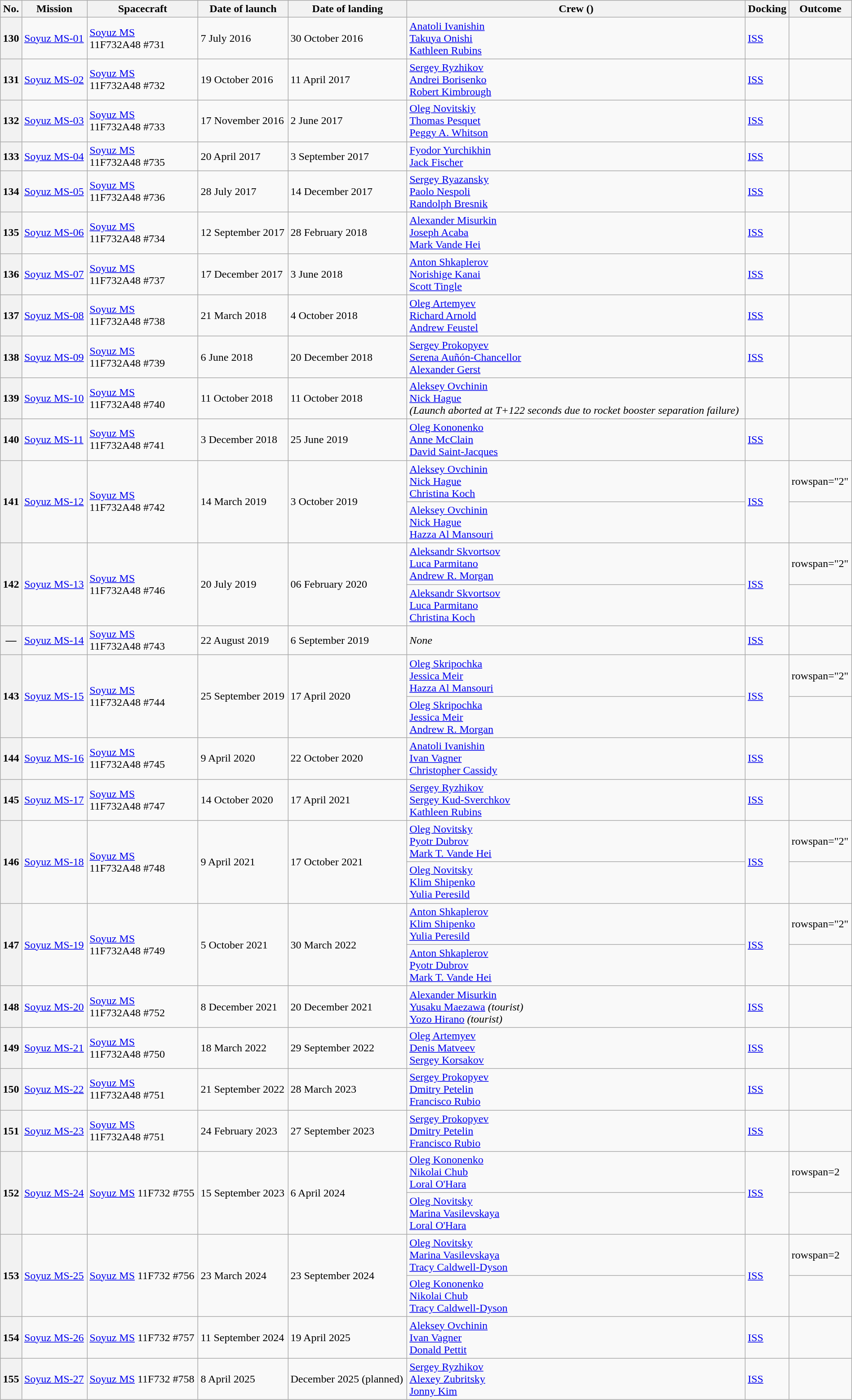<table class="wikitable sticky-header" width="100%">
<tr>
<th>No.</th>
<th>Mission</th>
<th>Spacecraft</th>
<th>Date of launch</th>
<th>Date of landing</th>
<th>Crew ()</th>
<th>Docking</th>
<th>Outcome</th>
</tr>
<tr>
<th>130</th>
<td><a href='#'>Soyuz MS-01</a></td>
<td><a href='#'>Soyuz MS</a><br>11F732A48 #731</td>
<td>7 July 2016</td>
<td>30 October 2016</td>
<td> <a href='#'>Anatoli Ivanishin</a><br> <a href='#'>Takuya Onishi</a><br> <a href='#'>Kathleen Rubins</a></td>
<td><a href='#'>ISS</a></td>
<td></td>
</tr>
<tr>
<th>131</th>
<td><a href='#'>Soyuz MS-02</a></td>
<td><a href='#'>Soyuz MS</a><br>11F732A48 #732</td>
<td>19 October 2016</td>
<td>11 April 2017</td>
<td> <a href='#'>Sergey Ryzhikov</a><br> <a href='#'>Andrei Borisenko</a><br> <a href='#'>Robert Kimbrough</a></td>
<td><a href='#'>ISS</a></td>
<td></td>
</tr>
<tr>
<th>132</th>
<td><a href='#'>Soyuz MS-03</a></td>
<td><a href='#'>Soyuz MS</a><br>11F732A48 #733</td>
<td>17 November 2016</td>
<td>2 June 2017</td>
<td> <a href='#'>Oleg Novitskiy</a><br> <a href='#'>Thomas Pesquet</a><br> <a href='#'>Peggy A. Whitson</a></td>
<td><a href='#'>ISS</a></td>
<td></td>
</tr>
<tr>
<th>133</th>
<td><a href='#'>Soyuz MS-04</a></td>
<td><a href='#'>Soyuz MS</a><br>11F732A48 #735</td>
<td>20 April 2017</td>
<td>3 September 2017</td>
<td> <a href='#'>Fyodor Yurchikhin</a><br> <a href='#'>Jack Fischer</a></td>
<td><a href='#'>ISS</a></td>
<td></td>
</tr>
<tr>
<th>134</th>
<td><a href='#'>Soyuz MS-05</a></td>
<td><a href='#'>Soyuz MS</a><br>11F732A48 #736</td>
<td>28 July 2017</td>
<td>14 December 2017</td>
<td> <a href='#'>Sergey Ryazansky</a><br> <a href='#'>Paolo Nespoli</a><br> <a href='#'>Randolph Bresnik</a></td>
<td><a href='#'>ISS</a></td>
<td></td>
</tr>
<tr>
<th>135</th>
<td><a href='#'>Soyuz MS-06</a></td>
<td><a href='#'>Soyuz MS</a><br>11F732A48 #734</td>
<td>12 September 2017</td>
<td>28 February 2018</td>
<td> <a href='#'>Alexander Misurkin</a><br> <a href='#'>Joseph Acaba</a><br> <a href='#'>Mark Vande Hei</a></td>
<td><a href='#'>ISS</a></td>
<td></td>
</tr>
<tr>
<th>136</th>
<td><a href='#'>Soyuz MS-07</a></td>
<td><a href='#'>Soyuz MS</a><br>11F732A48 #737</td>
<td>17 December 2017</td>
<td>3 June 2018</td>
<td> <a href='#'>Anton Shkaplerov</a><br> <a href='#'>Norishige Kanai</a><br> <a href='#'>Scott Tingle</a></td>
<td><a href='#'>ISS</a></td>
<td></td>
</tr>
<tr>
<th>137</th>
<td><a href='#'>Soyuz MS-08</a></td>
<td><a href='#'>Soyuz MS</a><br>11F732A48 #738</td>
<td>21 March 2018</td>
<td>4 October 2018</td>
<td> <a href='#'>Oleg Artemyev</a><br> <a href='#'>Richard Arnold</a><br> <a href='#'>Andrew Feustel</a></td>
<td><a href='#'>ISS</a></td>
<td></td>
</tr>
<tr>
<th>138</th>
<td><a href='#'>Soyuz MS-09</a></td>
<td><a href='#'>Soyuz MS</a><br>11F732A48 #739</td>
<td>6 June 2018</td>
<td>20 December 2018</td>
<td> <a href='#'>Sergey Prokopyev</a><br> <a href='#'>Serena Auñón-Chancellor</a><br> <a href='#'>Alexander Gerst</a></td>
<td><a href='#'>ISS</a></td>
<td></td>
</tr>
<tr>
<th>139</th>
<td><a href='#'>Soyuz MS-10</a></td>
<td><a href='#'>Soyuz MS</a><br>11F732A48 #740</td>
<td>11 October 2018</td>
<td>11 October 2018</td>
<td> <a href='#'>Aleksey Ovchinin</a><br> <a href='#'>Nick Hague</a><em><br>(Launch aborted at T+122 seconds due to rocket booster separation failure)</em></td>
<td></td>
<td></td>
</tr>
<tr>
<th>140</th>
<td><a href='#'>Soyuz MS-11</a></td>
<td><a href='#'>Soyuz MS</a><br>11F732A48 #741</td>
<td>3 December 2018</td>
<td>25 June 2019</td>
<td> <a href='#'>Oleg Kononenko</a><br> <a href='#'>Anne McClain</a><br> <a href='#'>David Saint-Jacques</a></td>
<td><a href='#'>ISS</a></td>
<td></td>
</tr>
<tr>
<th rowspan="2">141</th>
<td rowspan="2"><a href='#'>Soyuz MS-12</a></td>
<td rowspan="2"><a href='#'>Soyuz MS</a><br>11F732A48 #742</td>
<td rowspan="2">14 March 2019</td>
<td rowspan="2">3 October 2019</td>
<td> <a href='#'>Aleksey Ovchinin</a><br> <a href='#'>Nick Hague</a><br> <a href='#'>Christina Koch</a></td>
<td rowspan="2"><a href='#'>ISS</a></td>
<td>rowspan="2" </td>
</tr>
<tr>
<td> <a href='#'>Aleksey Ovchinin</a><br> <a href='#'>Nick Hague</a><br> <a href='#'>Hazza Al Mansouri</a></td>
</tr>
<tr>
<th rowspan="2">142</th>
<td rowspan="2"><a href='#'>Soyuz MS-13</a></td>
<td rowspan="2"><a href='#'>Soyuz MS</a><br>11F732A48 #746</td>
<td rowspan="2">20 July 2019</td>
<td rowspan="2">06 February 2020</td>
<td> <a href='#'>Aleksandr Skvortsov</a><br> <a href='#'>Luca Parmitano</a><br> <a href='#'>Andrew R. Morgan</a></td>
<td rowspan="2"><a href='#'>ISS</a></td>
<td>rowspan="2" </td>
</tr>
<tr>
<td> <a href='#'>Aleksandr Skvortsov</a><br> <a href='#'>Luca Parmitano</a><br> <a href='#'>Christina Koch</a></td>
</tr>
<tr>
<th>—</th>
<td><a href='#'>Soyuz MS-14</a></td>
<td><a href='#'>Soyuz MS</a><br>11F732A48 #743</td>
<td>22 August 2019</td>
<td>6 September 2019</td>
<td><em>None</em></td>
<td><a href='#'>ISS</a></td>
<td></td>
</tr>
<tr>
<th rowspan="2">143</th>
<td rowspan="2"><a href='#'>Soyuz MS-15</a></td>
<td rowspan="2"><a href='#'>Soyuz MS</a><br>11F732A48 #744</td>
<td rowspan="2">25 September 2019</td>
<td rowspan="2">17 April 2020</td>
<td> <a href='#'>Oleg Skripochka</a><br> <a href='#'>Jessica Meir</a><br> <a href='#'>Hazza Al Mansouri</a></td>
<td rowspan="2"><a href='#'>ISS</a></td>
<td>rowspan="2" </td>
</tr>
<tr>
<td> <a href='#'>Oleg Skripochka</a><br> <a href='#'>Jessica Meir</a><br> <a href='#'>Andrew R. Morgan</a></td>
</tr>
<tr>
<th>144</th>
<td><a href='#'>Soyuz MS-16</a></td>
<td><a href='#'>Soyuz MS</a><br>11F732A48 #745</td>
<td>9 April 2020</td>
<td>22 October 2020</td>
<td> <a href='#'>Anatoli Ivanishin</a><br> <a href='#'>Ivan Vagner</a><br> <a href='#'>Christopher Cassidy</a></td>
<td><a href='#'>ISS</a></td>
<td></td>
</tr>
<tr>
<th>145</th>
<td><a href='#'>Soyuz MS-17</a></td>
<td><a href='#'>Soyuz MS</a><br>11F732A48 #747</td>
<td>14 October 2020</td>
<td>17 April 2021</td>
<td> <a href='#'>Sergey Ryzhikov</a><br> <a href='#'>Sergey Kud-Sverchkov</a><br> <a href='#'>Kathleen Rubins</a></td>
<td><a href='#'>ISS</a></td>
<td></td>
</tr>
<tr>
<th rowspan="2">146</th>
<td rowspan="2"><a href='#'>Soyuz MS-18</a></td>
<td rowspan="2"><a href='#'>Soyuz MS</a><br>11F732A48 #748</td>
<td rowspan="2">9 April 2021</td>
<td rowspan="2">17 October 2021</td>
<td> <a href='#'>Oleg Novitsky</a><br> <a href='#'>Pyotr Dubrov</a><br> <a href='#'>Mark T. Vande Hei</a></td>
<td rowspan="2"><a href='#'>ISS</a></td>
<td>rowspan="2"</td>
</tr>
<tr>
<td> <a href='#'>Oleg Novitsky</a><br> <a href='#'>Klim Shipenko</a><br> <a href='#'>Yulia Peresild</a></td>
</tr>
<tr>
<th rowspan="2">147</th>
<td rowspan="2"><a href='#'>Soyuz MS-19</a></td>
<td rowspan="2"><a href='#'>Soyuz MS</a><br>11F732A48 #749</td>
<td rowspan="2">5 October 2021</td>
<td rowspan="2">30 March 2022</td>
<td> <a href='#'>Anton Shkaplerov</a><br> <a href='#'>Klim Shipenko</a><br> <a href='#'>Yulia Peresild</a></td>
<td rowspan="2"><a href='#'>ISS</a></td>
<td>rowspan="2"</td>
</tr>
<tr>
<td> <a href='#'>Anton Shkaplerov</a><br> <a href='#'>Pyotr Dubrov</a><br> <a href='#'>Mark T. Vande Hei</a></td>
</tr>
<tr>
<th>148</th>
<td><a href='#'>Soyuz MS-20</a></td>
<td><a href='#'>Soyuz MS</a><br>11F732A48 #752</td>
<td>8 December 2021</td>
<td>20 December 2021</td>
<td> <a href='#'>Alexander Misurkin</a><br> <a href='#'>Yusaku Maezawa</a> <em>(tourist)</em><br> <a href='#'>Yozo Hirano</a> <em>(tourist)</em></td>
<td><a href='#'>ISS</a></td>
<td></td>
</tr>
<tr>
<th>149</th>
<td><a href='#'>Soyuz MS-21</a></td>
<td><a href='#'>Soyuz MS</a><br>11F732A48 #750</td>
<td>18 March 2022</td>
<td>29 September 2022</td>
<td> <a href='#'>Oleg Artemyev</a><br> <a href='#'>Denis Matveev</a><br> <a href='#'>Sergey Korsakov</a></td>
<td><a href='#'>ISS</a></td>
<td></td>
</tr>
<tr>
<th>150</th>
<td><a href='#'>Soyuz MS-22</a></td>
<td><a href='#'>Soyuz MS</a><br>11F732A48 #751</td>
<td>21 September 2022</td>
<td>28 March 2023</td>
<td> <a href='#'>Sergey Prokopyev</a><br> <a href='#'>Dmitry Petelin</a><br> <a href='#'>Francisco Rubio</a></td>
<td><a href='#'>ISS</a></td>
<td></td>
</tr>
<tr>
<th>151</th>
<td><a href='#'>Soyuz MS-23</a></td>
<td><a href='#'>Soyuz MS</a><br>11F732A48 #751</td>
<td>24 February 2023</td>
<td>27 September 2023</td>
<td> <a href='#'>Sergey Prokopyev</a><br> <a href='#'>Dmitry Petelin</a><br> <a href='#'>Francisco Rubio</a></td>
<td><a href='#'>ISS</a></td>
<td></td>
</tr>
<tr>
<th rowspan=2>152</th>
<td rowspan=2><a href='#'>Soyuz MS-24</a></td>
<td rowspan=2><a href='#'>Soyuz MS</a> 11F732 #755</td>
<td rowspan=2>15 September 2023</td>
<td rowspan=2>6 April 2024</td>
<td> <a href='#'>Oleg Kononenko</a><br> <a href='#'>Nikolai Chub</a><br> <a href='#'>Loral O'Hara</a></td>
<td rowspan=2><a href='#'>ISS</a></td>
<td>rowspan=2 </td>
</tr>
<tr>
<td> <a href='#'>Oleg Novitsky</a><br> <a href='#'>Marina Vasilevskaya</a><br> <a href='#'>Loral O'Hara</a></td>
</tr>
<tr>
<th rowspan=2>153</th>
<td rowspan=2><a href='#'>Soyuz MS-25</a></td>
<td rowspan=2><a href='#'>Soyuz MS</a> 11F732 #756</td>
<td rowspan=2>23 March 2024</td>
<td rowspan=2>23 September 2024</td>
<td> <a href='#'>Oleg Novitsky</a><br> <a href='#'>Marina Vasilevskaya</a><br> <a href='#'>Tracy Caldwell-Dyson</a></td>
<td rowspan=2><a href='#'>ISS</a></td>
<td>rowspan=2 </td>
</tr>
<tr>
<td> <a href='#'>Oleg Kononenko</a><br> <a href='#'>Nikolai Chub</a><br> <a href='#'>Tracy Caldwell-Dyson</a></td>
</tr>
<tr>
<th>154</th>
<td><a href='#'>Soyuz MS-26</a></td>
<td><a href='#'>Soyuz MS</a> 11F732 #757</td>
<td>11 September 2024</td>
<td>19 April 2025</td>
<td> <a href='#'>Aleksey Ovchinin</a><br> <a href='#'>Ivan Vagner</a><br> <a href='#'>Donald Pettit</a></td>
<td><a href='#'>ISS</a></td>
<td></td>
</tr>
<tr>
<th>155</th>
<td><a href='#'>Soyuz MS-27</a></td>
<td><a href='#'>Soyuz MS</a> 11F732 #758</td>
<td>8 April 2025</td>
<td>December 2025 (planned)</td>
<td> <a href='#'>Sergey Ryzhikov</a><br> <a href='#'>Alexey Zubritsky</a><br> <a href='#'>Jonny Kim</a></td>
<td><a href='#'>ISS</a></td>
<td></td>
</tr>
</table>
